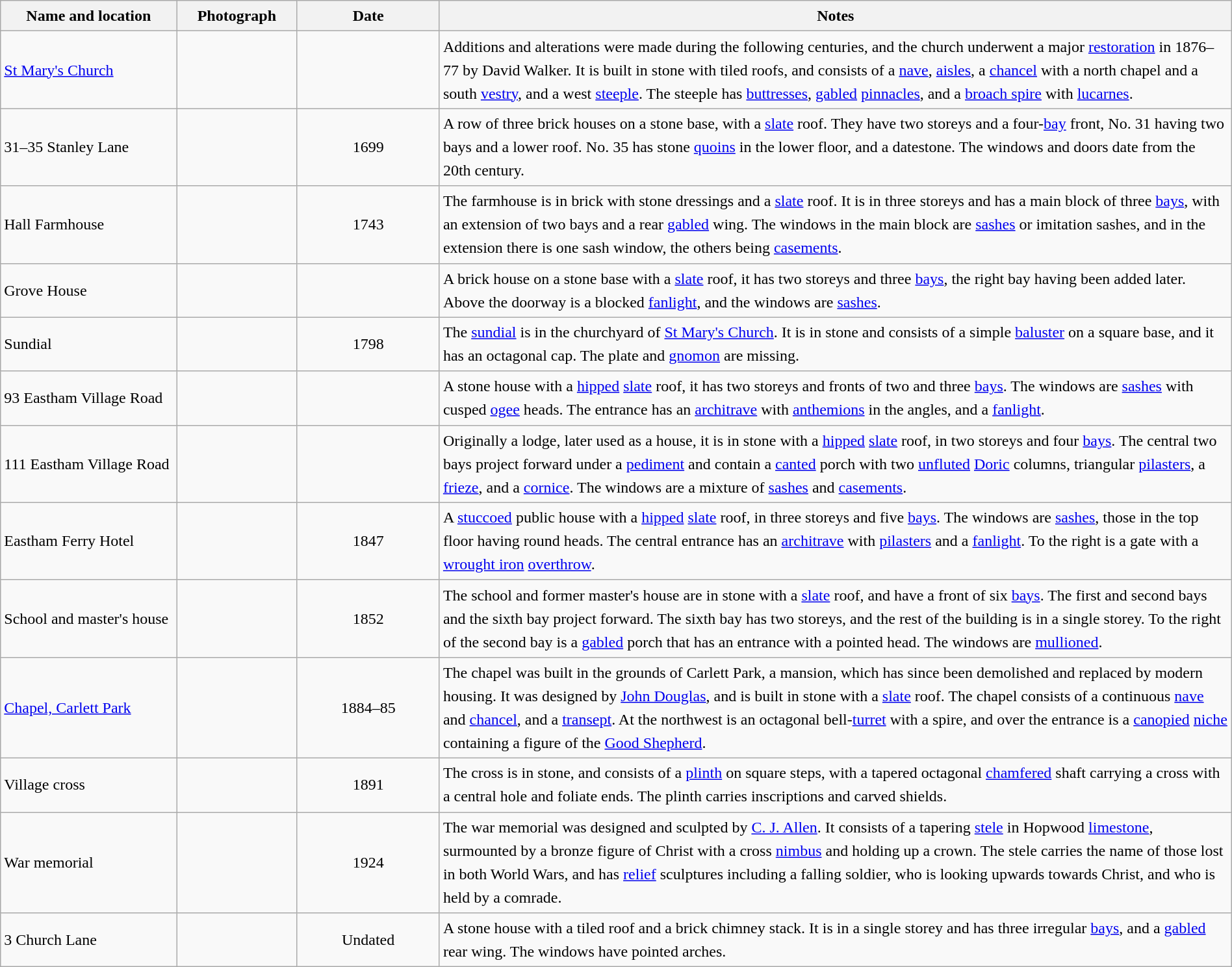<table class="wikitable sortable plainrowheaders" style="width:100%;border:0px;text-align:left;line-height:150%;">
<tr>
<th scope="col"  style="width:150px">Name and location</th>
<th scope="col"  style="width:100px" class="unsortable">Photograph</th>
<th scope="col"  style="width:120px">Date</th>
<th scope="col"  style="width:700px" class="unsortable">Notes</th>
</tr>
<tr>
<td><a href='#'>St Mary's Church</a><br><small></small></td>
<td></td>
<td align="center"></td>
<td>Additions and alterations were made during the following centuries, and the church underwent a major <a href='#'>restoration</a> in 1876–77 by David Walker.  It is built in stone with tiled roofs, and consists of a <a href='#'>nave</a>, <a href='#'>aisles</a>, a <a href='#'>chancel</a> with a north chapel and a south <a href='#'>vestry</a>, and a west <a href='#'>steeple</a>.  The steeple has <a href='#'>buttresses</a>, <a href='#'>gabled</a> <a href='#'>pinnacles</a>, and a <a href='#'>broach spire</a> with <a href='#'>lucarnes</a>.</td>
</tr>
<tr>
<td>31–35 Stanley Lane<br><small></small></td>
<td></td>
<td align="center">1699</td>
<td>A row of three brick houses on a stone base, with a <a href='#'>slate</a> roof.  They have two storeys and a four-<a href='#'>bay</a> front, No. 31 having two bays and a lower roof.  No. 35 has stone <a href='#'>quoins</a> in the lower floor, and a datestone.  The windows and doors date from the 20th century.</td>
</tr>
<tr>
<td>Hall Farmhouse<br><small></small></td>
<td></td>
<td align="center">1743</td>
<td>The farmhouse is in brick with stone dressings and a <a href='#'>slate</a> roof.  It is in three storeys and has a main block of three <a href='#'>bays</a>, with an extension of two bays and a rear <a href='#'>gabled</a> wing.  The windows in the main block are <a href='#'>sashes</a> or imitation sashes, and in the extension there is one sash window, the others being <a href='#'>casements</a>.</td>
</tr>
<tr>
<td>Grove House<br><small></small></td>
<td></td>
<td align="center"></td>
<td>A brick house on a stone base with a <a href='#'>slate</a> roof, it has two storeys and three <a href='#'>bays</a>, the right bay having been added later.  Above the doorway is a blocked <a href='#'>fanlight</a>, and the windows are <a href='#'>sashes</a>.</td>
</tr>
<tr>
<td>Sundial<br><small></small></td>
<td></td>
<td align="center">1798</td>
<td>The <a href='#'>sundial</a> is in the churchyard of <a href='#'>St Mary's Church</a>.  It is in stone and consists of a simple <a href='#'>baluster</a> on a square base, and it has an octagonal cap.  The plate and <a href='#'>gnomon</a> are missing.</td>
</tr>
<tr>
<td>93 Eastham Village Road<br><small></small></td>
<td></td>
<td align="center"></td>
<td>A stone house with a <a href='#'>hipped</a> <a href='#'>slate</a> roof, it has two storeys and fronts of two and three <a href='#'>bays</a>.  The windows are <a href='#'>sashes</a> with cusped <a href='#'>ogee</a> heads.  The entrance has an <a href='#'>architrave</a> with <a href='#'>anthemions</a> in the angles, and a <a href='#'>fanlight</a>.</td>
</tr>
<tr>
<td>111 Eastham Village Road<br><small></small></td>
<td></td>
<td align="center"></td>
<td>Originally a lodge, later used as a house, it is in stone with a <a href='#'>hipped</a> <a href='#'>slate</a> roof, in two storeys and four <a href='#'>bays</a>.  The central two bays project forward under a <a href='#'>pediment</a> and contain a <a href='#'>canted</a> porch with two <a href='#'>unfluted</a> <a href='#'>Doric</a> columns, triangular <a href='#'>pilasters</a>, a <a href='#'>frieze</a>, and a <a href='#'>cornice</a>.  The windows are a mixture of <a href='#'>sashes</a> and <a href='#'>casements</a>.</td>
</tr>
<tr>
<td>Eastham Ferry Hotel<br><small></small></td>
<td></td>
<td align="center">1847</td>
<td>A <a href='#'>stuccoed</a> public house with a <a href='#'>hipped</a> <a href='#'>slate</a> roof, in three storeys and five <a href='#'>bays</a>.  The windows are <a href='#'>sashes</a>, those in the top floor having round heads.  The central entrance has an <a href='#'>architrave</a> with <a href='#'>pilasters</a> and a <a href='#'>fanlight</a>.  To the right is a gate with a <a href='#'>wrought iron</a> <a href='#'>overthrow</a>.</td>
</tr>
<tr>
<td>School and master's house<br><small></small></td>
<td></td>
<td align="center">1852</td>
<td>The school and former master's house are in stone with a <a href='#'>slate</a> roof, and have a front of six <a href='#'>bays</a>.  The first and second bays and the sixth bay project forward.  The sixth bay has two storeys, and the rest of the building is in a single storey.  To the right of the second bay is a <a href='#'>gabled</a> porch that has an entrance with a pointed head.  The windows are <a href='#'>mullioned</a>.</td>
</tr>
<tr>
<td><a href='#'>Chapel, Carlett Park</a><br><small></small></td>
<td></td>
<td align="center">1884–85</td>
<td>The chapel was built in the grounds of Carlett Park, a mansion, which has since been demolished and replaced by modern housing.  It was designed by <a href='#'>John Douglas</a>, and is built in stone with a <a href='#'>slate</a> roof.  The chapel consists of a continuous <a href='#'>nave</a> and <a href='#'>chancel</a>, and a <a href='#'>transept</a>.  At the northwest is an octagonal bell-<a href='#'>turret</a> with a spire, and over the entrance is a <a href='#'>canopied</a> <a href='#'>niche</a> containing a figure of the <a href='#'>Good Shepherd</a>.</td>
</tr>
<tr>
<td>Village cross<br><small></small></td>
<td></td>
<td align="center">1891</td>
<td>The cross is in stone, and consists of a <a href='#'>plinth</a> on square steps, with a tapered octagonal <a href='#'>chamfered</a> shaft carrying a cross with a central hole and foliate ends.  The plinth carries inscriptions and carved shields.</td>
</tr>
<tr>
<td>War memorial<br><small></small></td>
<td></td>
<td align="center">1924</td>
<td>The war memorial was designed and sculpted by <a href='#'>C. J. Allen</a>.  It consists of a tapering <a href='#'>stele</a> in Hopwood <a href='#'>limestone</a>, surmounted by a bronze figure of Christ with a cross <a href='#'>nimbus</a> and holding up a crown.  The stele carries the name of those lost in both World Wars, and has <a href='#'>relief</a> sculptures including a falling soldier, who is looking upwards towards Christ, and who is held by a comrade.</td>
</tr>
<tr>
<td>3 Church Lane<br><small></small></td>
<td></td>
<td align="center">Undated</td>
<td>A stone house with a tiled roof and a brick chimney stack.  It is in a single storey and has three irregular <a href='#'>bays</a>, and a <a href='#'>gabled</a> rear wing.  The windows have pointed arches.</td>
</tr>
<tr>
</tr>
</table>
